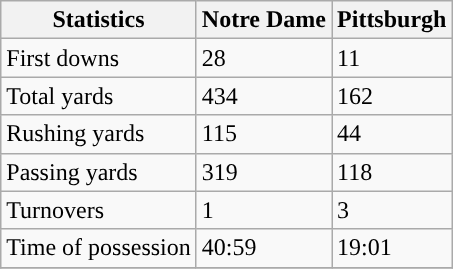<table class="wikitable">
<tr>
<th>Statistics</th>
<th>Notre Dame</th>
<th>Pittsburgh</th>
</tr>
<tr>
<td>First downs</td>
<td>28</td>
<td>11</td>
</tr>
<tr>
<td>Total yards</td>
<td>434</td>
<td>162</td>
</tr>
<tr>
<td>Rushing yards</td>
<td>115</td>
<td>44</td>
</tr>
<tr>
<td>Passing yards</td>
<td>319</td>
<td>118</td>
</tr>
<tr>
<td>Turnovers</td>
<td>1</td>
<td>3</td>
</tr>
<tr>
<td>Time of possession</td>
<td>40:59</td>
<td>19:01</td>
</tr>
<tr>
</tr>
</table>
